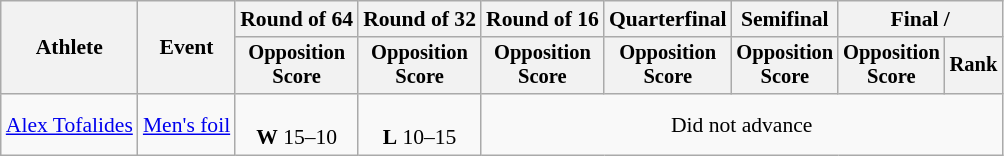<table class="wikitable" style="font-size:90%">
<tr>
<th rowspan="2">Athlete</th>
<th rowspan="2">Event</th>
<th>Round of 64</th>
<th>Round of 32</th>
<th>Round of 16</th>
<th>Quarterfinal</th>
<th>Semifinal</th>
<th colspan=2>Final / </th>
</tr>
<tr style="font-size:95%">
<th>Opposition <br> Score</th>
<th>Opposition <br> Score</th>
<th>Opposition <br> Score</th>
<th>Opposition <br> Score</th>
<th>Opposition <br> Score</th>
<th>Opposition <br> Score</th>
<th>Rank</th>
</tr>
<tr align=center>
<td align=left><a href='#'>Alex Tofalides</a></td>
<td align=left><a href='#'>Men's foil</a></td>
<td><br><strong>W</strong> 15–10</td>
<td><br><strong>L</strong> 10–15</td>
<td colspan="5">Did not advance</td>
</tr>
</table>
